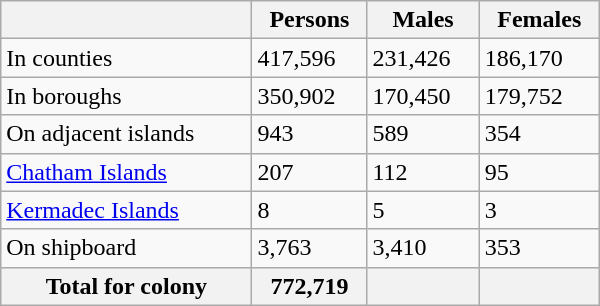<table class="wikitable" style="width:400px;">
<tr>
<th></th>
<th>Persons</th>
<th>Males</th>
<th>Females</th>
</tr>
<tr>
<td>In counties</td>
<td>417,596</td>
<td>231,426</td>
<td>186,170</td>
</tr>
<tr>
<td>In boroughs</td>
<td>350,902</td>
<td>170,450</td>
<td>179,752</td>
</tr>
<tr>
<td>On adjacent islands</td>
<td>943</td>
<td>589</td>
<td>354</td>
</tr>
<tr>
<td><a href='#'>Chatham Islands</a></td>
<td>207</td>
<td>112</td>
<td>95</td>
</tr>
<tr>
<td><a href='#'>Kermadec Islands</a></td>
<td>8</td>
<td>5</td>
<td>3</td>
</tr>
<tr>
<td>On shipboard</td>
<td>3,763</td>
<td>3,410</td>
<td>353</td>
</tr>
<tr>
<th>Total for colony</th>
<th>772,719</th>
<th></th>
<th></th>
</tr>
</table>
